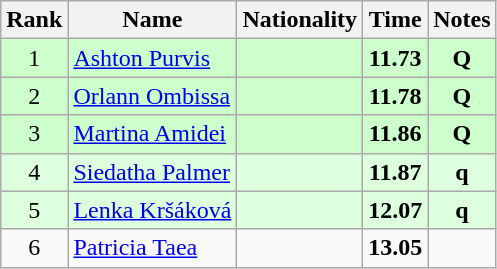<table class="wikitable sortable" style="text-align:center">
<tr>
<th>Rank</th>
<th>Name</th>
<th>Nationality</th>
<th>Time</th>
<th>Notes</th>
</tr>
<tr bgcolor=ccffcc>
<td>1</td>
<td align=left><a href='#'>Ashton Purvis</a></td>
<td align=left></td>
<td><strong>11.73</strong></td>
<td><strong>Q</strong></td>
</tr>
<tr bgcolor=ccffcc>
<td>2</td>
<td align=left><a href='#'>Orlann Ombissa</a></td>
<td align=left></td>
<td><strong>11.78</strong></td>
<td><strong>Q</strong></td>
</tr>
<tr bgcolor=ccffcc>
<td>3</td>
<td align=left><a href='#'>Martina Amidei</a></td>
<td align=left></td>
<td><strong>11.86</strong></td>
<td><strong>Q</strong></td>
</tr>
<tr bgcolor=ddffdd>
<td>4</td>
<td align=left><a href='#'>Siedatha Palmer</a></td>
<td align=left></td>
<td><strong>11.87</strong></td>
<td><strong>q</strong></td>
</tr>
<tr bgcolor=ddffdd>
<td>5</td>
<td align=left><a href='#'>Lenka Kršáková</a></td>
<td align=left></td>
<td><strong>12.07</strong></td>
<td><strong>q</strong></td>
</tr>
<tr>
<td>6</td>
<td align=left><a href='#'>Patricia Taea</a></td>
<td align=left></td>
<td><strong>13.05</strong></td>
<td></td>
</tr>
</table>
